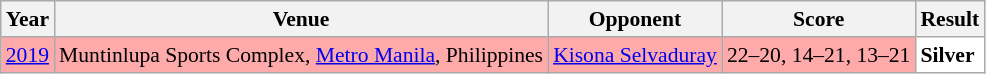<table class="sortable wikitable" style="font-size: 90%">
<tr>
<th>Year</th>
<th>Venue</th>
<th>Opponent</th>
<th>Score</th>
<th>Result</th>
</tr>
<tr style="background:#FFAAAA">
<td align="center"><a href='#'>2019</a></td>
<td align="left">Muntinlupa Sports Complex, <a href='#'>Metro Manila</a>, Philippines</td>
<td align="left"> <a href='#'>Kisona Selvaduray</a></td>
<td align="left">22–20, 14–21, 13–21</td>
<td style="text-align:left; background:white"> <strong>Silver</strong></td>
</tr>
</table>
